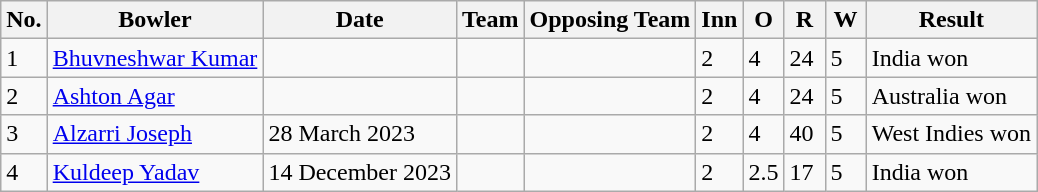<table class="wikitable sortable">
<tr>
<th>No.</th>
<th>Bowler</th>
<th>Date</th>
<th>Team</th>
<th>Opposing Team</th>
<th scope="col" style="width:20px;">Inn</th>
<th scope="col" style="width:20px;">O</th>
<th scope="col" style="width:20px;">R</th>
<th scope="col" style="width:20px;">W</th>
<th>Result</th>
</tr>
<tr>
<td>1</td>
<td><a href='#'>Bhuvneshwar Kumar</a></td>
<td></td>
<td></td>
<td></td>
<td>2</td>
<td>4</td>
<td>24</td>
<td>5</td>
<td>India won</td>
</tr>
<tr>
<td>2</td>
<td><a href='#'>Ashton Agar</a></td>
<td></td>
<td></td>
<td></td>
<td>2</td>
<td>4</td>
<td>24</td>
<td>5</td>
<td>Australia won</td>
</tr>
<tr>
<td>3</td>
<td><a href='#'>Alzarri Joseph</a></td>
<td>28 March 2023</td>
<td></td>
<td></td>
<td>2</td>
<td>4</td>
<td>40</td>
<td>5</td>
<td>West Indies won</td>
</tr>
<tr>
<td>4</td>
<td><a href='#'>Kuldeep Yadav</a></td>
<td>14 December 2023</td>
<td></td>
<td></td>
<td>2</td>
<td>2.5</td>
<td>17</td>
<td>5</td>
<td>India won</td>
</tr>
</table>
